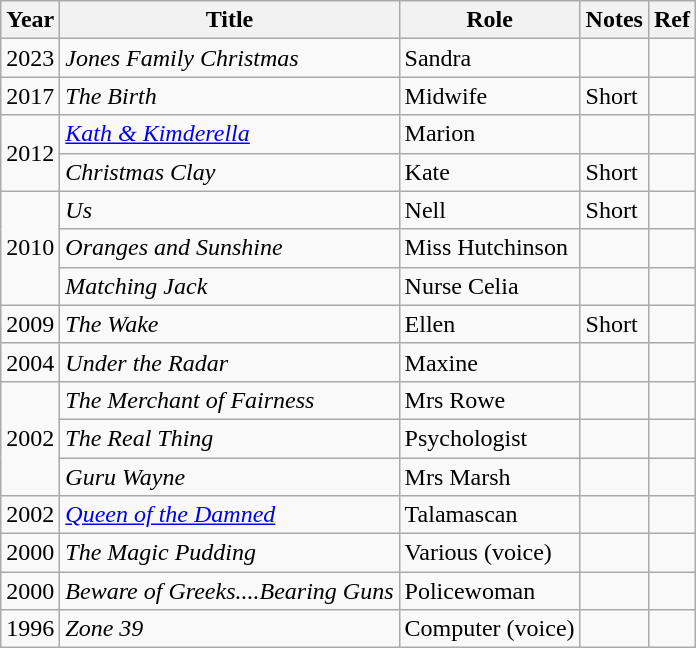<table class="wikitable sortable">
<tr>
<th>Year</th>
<th>Title</th>
<th>Role</th>
<th>Notes</th>
<th>Ref</th>
</tr>
<tr>
<td>2023</td>
<td><em>Jones Family Christmas</em></td>
<td>Sandra</td>
<td></td>
<td></td>
</tr>
<tr>
<td>2017</td>
<td><em>The Birth</em></td>
<td>Midwife</td>
<td>Short</td>
<td></td>
</tr>
<tr>
<td rowspan="2">2012</td>
<td><em><a href='#'>Kath & Kimderella</a></em></td>
<td>Marion</td>
<td></td>
<td></td>
</tr>
<tr>
<td><em>Christmas Clay</em></td>
<td>Kate</td>
<td>Short</td>
<td></td>
</tr>
<tr>
<td rowspan="3">2010</td>
<td><em>Us</em></td>
<td>Nell</td>
<td>Short</td>
<td></td>
</tr>
<tr>
<td><em>Oranges and Sunshine</em></td>
<td>Miss Hutchinson</td>
<td></td>
<td></td>
</tr>
<tr>
<td><em>Matching Jack</em></td>
<td>Nurse Celia</td>
<td></td>
<td></td>
</tr>
<tr>
<td>2009</td>
<td><em>The Wake</em></td>
<td>Ellen</td>
<td>Short</td>
<td></td>
</tr>
<tr>
<td>2004</td>
<td><em>Under the Radar</em></td>
<td>Maxine</td>
<td></td>
<td></td>
</tr>
<tr>
<td rowspan="3">2002</td>
<td><em>The Merchant of Fairness</em></td>
<td>Mrs Rowe</td>
<td></td>
<td></td>
</tr>
<tr>
<td><em>The Real Thing</em></td>
<td>Psychologist</td>
<td></td>
<td></td>
</tr>
<tr>
<td><em>Guru Wayne</em></td>
<td>Mrs Marsh</td>
<td></td>
<td></td>
</tr>
<tr>
<td>2002</td>
<td><em><a href='#'>Queen of the Damned</a></em></td>
<td>Talamascan</td>
<td></td>
<td></td>
</tr>
<tr>
<td>2000</td>
<td><em>The Magic Pudding</em></td>
<td>Various (voice)</td>
<td></td>
<td></td>
</tr>
<tr>
<td>2000</td>
<td><em>Beware of Greeks....Bearing Guns</em></td>
<td>Policewoman</td>
<td></td>
<td></td>
</tr>
<tr>
<td>1996</td>
<td><em>Zone 39</em></td>
<td>Computer (voice)</td>
<td></td>
<td></td>
</tr>
</table>
